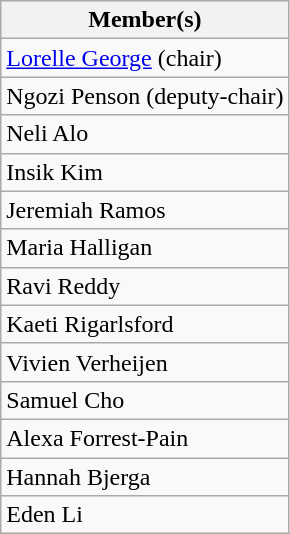<table class="wikitable">
<tr>
<th>Member(s)</th>
</tr>
<tr>
<td><a href='#'>Lorelle George</a> (chair)</td>
</tr>
<tr>
<td>Ngozi Penson (deputy-chair)</td>
</tr>
<tr>
<td>Neli Alo</td>
</tr>
<tr>
<td>Insik Kim</td>
</tr>
<tr>
<td>Jeremiah Ramos</td>
</tr>
<tr>
<td>Maria Halligan</td>
</tr>
<tr>
<td>Ravi Reddy</td>
</tr>
<tr>
<td>Kaeti Rigarlsford</td>
</tr>
<tr>
<td>Vivien Verheijen</td>
</tr>
<tr>
<td>Samuel Cho</td>
</tr>
<tr>
<td>Alexa Forrest-Pain</td>
</tr>
<tr>
<td>Hannah Bjerga</td>
</tr>
<tr>
<td>Eden Li</td>
</tr>
</table>
